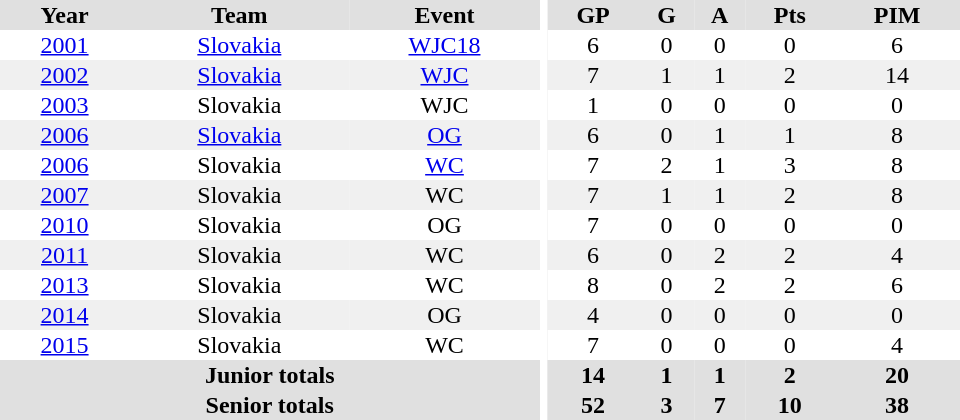<table border="0" cellpadding="1" cellspacing="0" ID="Table3" style="text-align:center; width:40em">
<tr align="center" bgcolor="#e0e0e0">
<th>Year</th>
<th>Team</th>
<th>Event</th>
<th rowspan="99" bgcolor="#ffffff"></th>
<th>GP</th>
<th>G</th>
<th>A</th>
<th>Pts</th>
<th>PIM</th>
</tr>
<tr>
<td><a href='#'>2001</a></td>
<td><a href='#'>Slovakia</a></td>
<td><a href='#'>WJC18</a></td>
<td>6</td>
<td>0</td>
<td>0</td>
<td>0</td>
<td>6</td>
</tr>
<tr bgcolor="#f0f0f0">
<td><a href='#'>2002</a></td>
<td><a href='#'>Slovakia</a></td>
<td><a href='#'>WJC</a></td>
<td>7</td>
<td>1</td>
<td>1</td>
<td>2</td>
<td>14</td>
</tr>
<tr>
<td><a href='#'>2003</a></td>
<td>Slovakia</td>
<td>WJC</td>
<td>1</td>
<td>0</td>
<td>0</td>
<td>0</td>
<td>0</td>
</tr>
<tr bgcolor="#f0f0f0">
<td><a href='#'>2006</a></td>
<td><a href='#'>Slovakia</a></td>
<td><a href='#'>OG</a></td>
<td>6</td>
<td>0</td>
<td>1</td>
<td>1</td>
<td>8</td>
</tr>
<tr>
<td><a href='#'>2006</a></td>
<td>Slovakia</td>
<td><a href='#'>WC</a></td>
<td>7</td>
<td>2</td>
<td>1</td>
<td>3</td>
<td>8</td>
</tr>
<tr bgcolor="#f0f0f0">
<td><a href='#'>2007</a></td>
<td>Slovakia</td>
<td>WC</td>
<td>7</td>
<td>1</td>
<td>1</td>
<td>2</td>
<td>8</td>
</tr>
<tr>
<td><a href='#'>2010</a></td>
<td>Slovakia</td>
<td>OG</td>
<td>7</td>
<td>0</td>
<td>0</td>
<td>0</td>
<td>0</td>
</tr>
<tr bgcolor="#f0f0f0">
<td><a href='#'>2011</a></td>
<td>Slovakia</td>
<td>WC</td>
<td>6</td>
<td>0</td>
<td>2</td>
<td>2</td>
<td>4</td>
</tr>
<tr>
<td><a href='#'>2013</a></td>
<td>Slovakia</td>
<td>WC</td>
<td>8</td>
<td>0</td>
<td>2</td>
<td>2</td>
<td>6</td>
</tr>
<tr bgcolor="#f0f0f0">
<td><a href='#'>2014</a></td>
<td>Slovakia</td>
<td>OG</td>
<td>4</td>
<td>0</td>
<td>0</td>
<td>0</td>
<td>0</td>
</tr>
<tr>
<td><a href='#'>2015</a></td>
<td>Slovakia</td>
<td>WC</td>
<td>7</td>
<td>0</td>
<td>0</td>
<td>0</td>
<td>4</td>
</tr>
<tr bgcolor="#e0e0e0">
<th colspan="3">Junior totals</th>
<th>14</th>
<th>1</th>
<th>1</th>
<th>2</th>
<th>20</th>
</tr>
<tr bgcolor="#e0e0e0">
<th colspan="3">Senior totals</th>
<th>52</th>
<th>3</th>
<th>7</th>
<th>10</th>
<th>38</th>
</tr>
</table>
